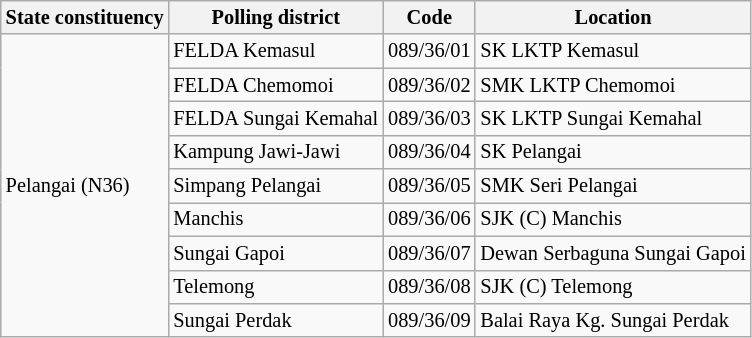<table class="wikitable sortable mw-collapsible" style="white-space:nowrap;font-size:85%">
<tr>
<th>State constituency</th>
<th>Polling district</th>
<th>Code</th>
<th>Location</th>
</tr>
<tr>
<td rowspan="9">Pelangai (N36)</td>
<td>FELDA Kemasul</td>
<td>089/36/01</td>
<td>SK LKTP Kemasul</td>
</tr>
<tr>
<td>FELDA Chemomoi</td>
<td>089/36/02</td>
<td>SMK LKTP Chemomoi</td>
</tr>
<tr>
<td>FELDA Sungai Kemahal</td>
<td>089/36/03</td>
<td>SK LKTP Sungai Kemahal</td>
</tr>
<tr>
<td>Kampung Jawi-Jawi</td>
<td>089/36/04</td>
<td>SK Pelangai</td>
</tr>
<tr>
<td>Simpang Pelangai</td>
<td>089/36/05</td>
<td>SMK Seri Pelangai</td>
</tr>
<tr>
<td>Manchis</td>
<td>089/36/06</td>
<td>SJK (C) Manchis</td>
</tr>
<tr>
<td>Sungai Gapoi</td>
<td>089/36/07</td>
<td>Dewan Serbaguna Sungai Gapoi</td>
</tr>
<tr>
<td>Telemong</td>
<td>089/36/08</td>
<td>SJK (C) Telemong</td>
</tr>
<tr>
<td>Sungai Perdak</td>
<td>089/36/09</td>
<td>Balai Raya Kg. Sungai Perdak</td>
</tr>
</table>
